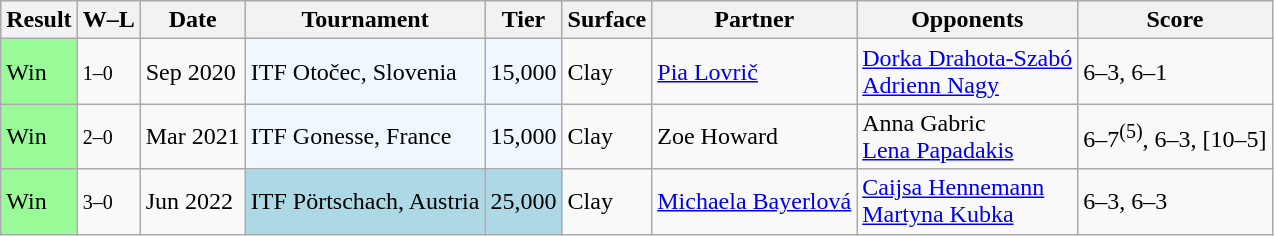<table class="sortable wikitable">
<tr>
<th>Result</th>
<th class="unsortable">W–L</th>
<th>Date</th>
<th>Tournament</th>
<th>Tier</th>
<th>Surface</th>
<th>Partner</th>
<th>Opponents</th>
<th class="unsortable">Score</th>
</tr>
<tr>
<td bgcolor="98FB98">Win</td>
<td><small>1–0</small></td>
<td>Sep 2020</td>
<td style="background:#f0f8ff;">ITF Otočec, Slovenia</td>
<td style="background:#f0f8ff;">15,000</td>
<td>Clay</td>
<td> <a href='#'>Pia Lovrič</a></td>
<td> <a href='#'>Dorka Drahota-Szabó</a> <br>  <a href='#'>Adrienn Nagy</a></td>
<td>6–3, 6–1</td>
</tr>
<tr>
<td bgcolor="98FB98">Win</td>
<td><small>2–0</small></td>
<td>Mar 2021</td>
<td style="background:#f0f8ff;">ITF Gonesse, France</td>
<td style="background:#f0f8ff;">15,000</td>
<td>Clay</td>
<td> Zoe Howard</td>
<td> Anna Gabric <br>  <a href='#'>Lena Papadakis</a></td>
<td>6–7<sup>(5)</sup>, 6–3, [10–5]</td>
</tr>
<tr>
<td bgcolor=98FB98>Win</td>
<td><small>3–0</small></td>
<td>Jun 2022</td>
<td style="background:lightblue;">ITF Pörtschach, Austria</td>
<td style="background:lightblue;">25,000</td>
<td>Clay</td>
<td> <a href='#'>Michaela Bayerlová</a></td>
<td> <a href='#'>Caijsa Hennemann</a> <br>  <a href='#'>Martyna Kubka</a></td>
<td>6–3, 6–3</td>
</tr>
</table>
